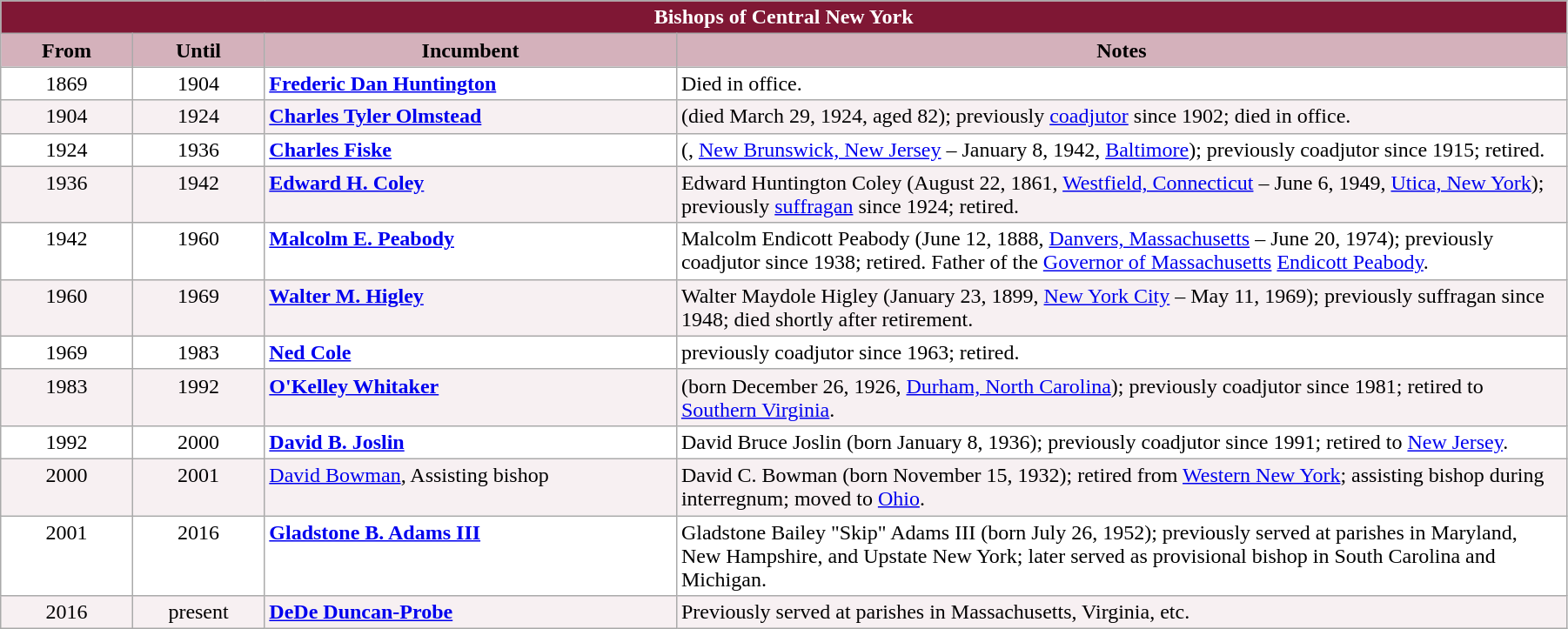<table class="wikitable" style="width: 95%;">
<tr>
<th colspan="4" style="background-color: #7F1734; color: white;">Bishops of Central New York</th>
</tr>
<tr>
<th style="background-color: #D4B1BB; width: 8%;">From</th>
<th style="background-color: #D4B1BB; width: 8%;">Until</th>
<th style="background-color: #D4B1BB; width: 25%;">Incumbent</th>
<th style="background-color: #D4B1BB; width: 54%;">Notes</th>
</tr>
<tr valign="top" style="background-color: white;">
<td style="text-align: center;">1869</td>
<td style="text-align: center;">1904</td>
<td><strong><a href='#'>Frederic Dan Huntington</a></strong></td>
<td>Died in office.</td>
</tr>
<tr valign="top" style="background-color: #F7F0F2;">
<td style="text-align: center;">1904</td>
<td style="text-align: center;">1924</td>
<td><strong><a href='#'>Charles Tyler Olmstead</a></strong></td>
<td>(died March 29, 1924, aged 82); previously <a href='#'>coadjutor</a> since 1902; died in office.</td>
</tr>
<tr valign="top" style="background-color: white;">
<td style="text-align: center;">1924</td>
<td style="text-align: center;">1936</td>
<td><strong><a href='#'>Charles Fiske</a></strong></td>
<td>(, <a href='#'>New Brunswick, New Jersey</a> – January 8, 1942, <a href='#'>Baltimore</a>); previously coadjutor since 1915; retired.</td>
</tr>
<tr valign="top" style="background-color: #F7F0F2;">
<td style="text-align: center;">1936</td>
<td style="text-align: center;">1942</td>
<td><strong><a href='#'>Edward H. Coley</a></strong></td>
<td>Edward Huntington Coley (August 22, 1861, <a href='#'>Westfield, Connecticut</a> – June 6, 1949, <a href='#'>Utica, New York</a>); previously <a href='#'>suffragan</a> since 1924; retired.</td>
</tr>
<tr valign="top" style="background-color: white;">
<td style="text-align: center;">1942</td>
<td style="text-align: center;">1960</td>
<td><strong><a href='#'>Malcolm E. Peabody</a></strong></td>
<td>Malcolm Endicott Peabody (June 12, 1888, <a href='#'>Danvers, Massachusetts</a> – June 20, 1974); previously coadjutor since 1938; retired. Father of the <a href='#'>Governor of Massachusetts</a> <a href='#'>Endicott Peabody</a>.</td>
</tr>
<tr valign="top" style="background-color: #F7F0F2;">
<td style="text-align: center;">1960</td>
<td style="text-align: center;">1969</td>
<td><strong><a href='#'>Walter M. Higley</a></strong></td>
<td>Walter Maydole Higley (January 23, 1899, <a href='#'>New York City</a> – May 11, 1969); previously suffragan since 1948; died shortly after retirement.</td>
</tr>
<tr valign="top" style="background-color: white;">
<td style="text-align: center;">1969</td>
<td style="text-align: center;">1983</td>
<td><strong><a href='#'>Ned Cole</a></strong></td>
<td>previously coadjutor since 1963; retired.</td>
</tr>
<tr valign="top" style="background-color: #F7F0F2;">
<td style="text-align: center;">1983</td>
<td style="text-align: center;">1992</td>
<td><strong><a href='#'>O'Kelley Whitaker</a></strong></td>
<td>(born December 26, 1926, <a href='#'>Durham, North Carolina</a>); previously coadjutor since 1981; retired to <a href='#'>Southern Virginia</a>.</td>
</tr>
<tr valign="top" style="background-color: white;">
<td style="text-align: center;">1992</td>
<td style="text-align: center;">2000</td>
<td><strong><a href='#'>David B. Joslin</a></strong></td>
<td>David Bruce Joslin (born January 8, 1936); previously coadjutor since 1991; retired to <a href='#'>New Jersey</a>.</td>
</tr>
<tr valign="top" style="background-color: #F7F0F2;">
<td style="text-align: center;">2000</td>
<td style="text-align: center;">2001</td>
<td><a href='#'>David Bowman</a>, Assisting bishop</td>
<td>David C. Bowman (born November 15, 1932); retired from <a href='#'>Western New York</a>; assisting bishop during interregnum; moved to <a href='#'>Ohio</a>.</td>
</tr>
<tr valign="top" style="background-color: white;">
<td style="text-align: center;">2001</td>
<td style="text-align: center;">2016</td>
<td><strong><a href='#'>Gladstone B. Adams III</a></strong></td>
<td>Gladstone Bailey "Skip" Adams III (born July 26, 1952); previously served at parishes in Maryland, New Hampshire, and Upstate New York; later served as provisional bishop in South Carolina and Michigan.</td>
</tr>
<tr valign="top" style="background-color: #F7F0F2;">
<td style="text-align: center;">2016</td>
<td style="text-align: center;">present</td>
<td><strong><a href='#'>DeDe Duncan-Probe</a></strong></td>
<td>Previously served at parishes in Massachusetts, Virginia, etc.</td>
</tr>
</table>
